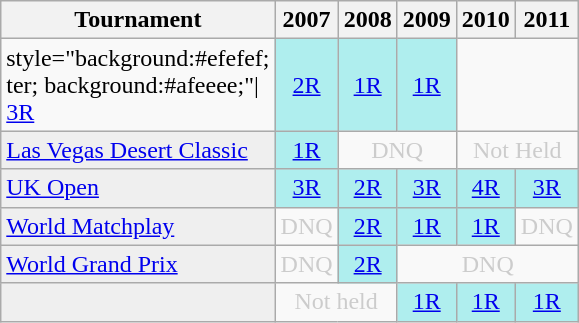<table class="wikitable" style="width:20%; margin:0">
<tr>
<th>Tournament</th>
<th>2007</th>
<th>2008</th>
<th>2009</th>
<th>2010</th>
<th>2011</th>
</tr>
<tr>
<td>style="background:#efefef;<br>ter; background:#afeeee;"| <a href='#'>3R</a></td>
<td style="text-align:center; background:#afeeee;"><a href='#'>2R</a></td>
<td style="text-align:center; background:#afeeee;"><a href='#'>1R</a></td>
<td style="text-align:center; background:#afeeee;"><a href='#'>1R</a></td>
</tr>
<tr>
<td style="background:#efefef;"><a href='#'>Las Vegas Desert Classic</a></td>
<td style="text-align:center; background:#afeeee;"><a href='#'>1R</a></td>
<td colspan="2" style="text-align:center; color:#ccc;">DNQ</td>
<td colspan="2" style="text-align:center; color:#ccc;">Not Held</td>
</tr>
<tr>
<td style="background:#efefef;"><a href='#'>UK Open</a></td>
<td style="text-align:center; background:#afeeee;"><a href='#'>3R</a></td>
<td style="text-align:center; background:#afeeee;"><a href='#'>2R</a></td>
<td style="text-align:center; background:#afeeee;"><a href='#'>3R</a></td>
<td style="text-align:center; background:#afeeee;"><a href='#'>4R</a></td>
<td style="text-align:center; background:#afeeee;"><a href='#'>3R</a></td>
</tr>
<tr>
<td style="background:#efefef;"><a href='#'>World Matchplay</a></td>
<td colspan="1" style="text-align:center; color:#ccc;">DNQ</td>
<td style="text-align:center; background:#afeeee;"><a href='#'>2R</a></td>
<td style="text-align:center; background:#afeeee;"><a href='#'>1R</a></td>
<td style="text-align:center; background:#afeeee;"><a href='#'>1R</a></td>
<td colspan="1" style="text-align:center; color:#ccc;">DNQ</td>
</tr>
<tr>
<td style="background:#efefef;"><a href='#'>World Grand Prix</a></td>
<td colspan="1" style="text-align:center; color:#ccc;">DNQ</td>
<td style="text-align:center; background:#afeeee;"><a href='#'>2R</a></td>
<td colspan="3" style="text-align:center; color:#ccc;">DNQ</td>
</tr>
<tr>
<td style="background:#efefef;"></td>
<td colspan="2" style="text-align:center; color:#ccc;">Not held</td>
<td style="text-align:center; background:#afeeee;"><a href='#'>1R</a></td>
<td style="text-align:center; background:#afeeee;"><a href='#'>1R</a></td>
<td style="text-align:center; background:#afeeee;"><a href='#'>1R</a></td>
</tr>
</table>
